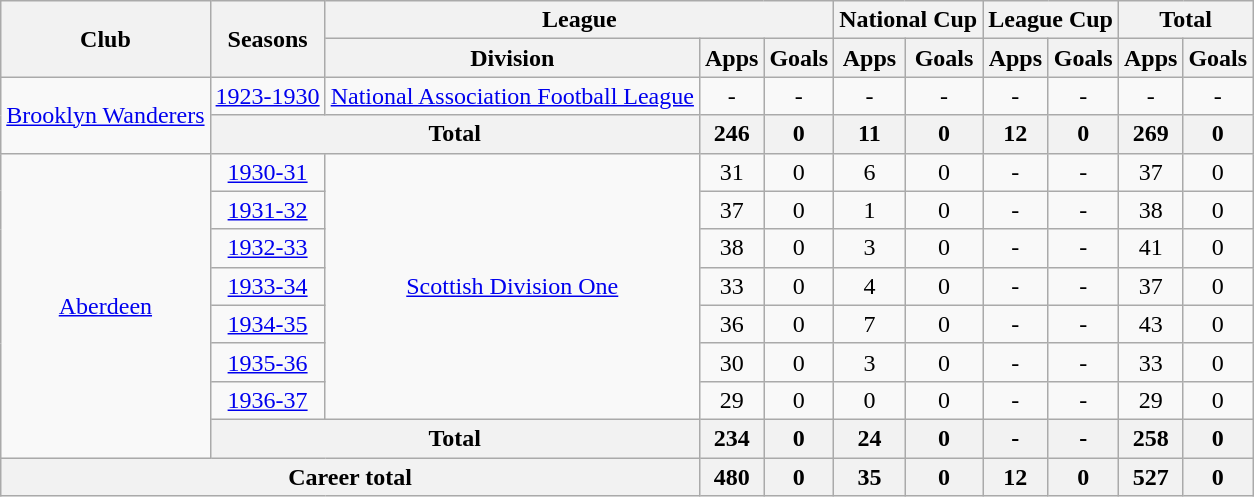<table class="wikitable" style="text-align:center">
<tr>
<th rowspan="2">Club</th>
<th rowspan="2">Seasons</th>
<th colspan="3">League</th>
<th colspan="2">National Cup</th>
<th colspan="2">League Cup</th>
<th colspan="2">Total</th>
</tr>
<tr>
<th>Division</th>
<th>Apps</th>
<th>Goals</th>
<th>Apps</th>
<th>Goals</th>
<th>Apps</th>
<th>Goals</th>
<th>Apps</th>
<th>Goals</th>
</tr>
<tr>
<td rowspan="2"><a href='#'>Brooklyn Wanderers</a></td>
<td><a href='#'>1923-1930</a></td>
<td><a href='#'>National Association Football League</a></td>
<td>-</td>
<td>-</td>
<td>-</td>
<td>-</td>
<td>-</td>
<td>-</td>
<td>-</td>
<td>-</td>
</tr>
<tr>
<th colspan="2">Total</th>
<th>246</th>
<th>0</th>
<th>11</th>
<th>0</th>
<th>12</th>
<th>0</th>
<th>269</th>
<th>0</th>
</tr>
<tr>
<td rowspan="8"><a href='#'>Aberdeen</a></td>
<td><a href='#'>1930-31</a></td>
<td rowspan="7"><a href='#'>Scottish Division One</a></td>
<td>31</td>
<td>0</td>
<td>6</td>
<td>0</td>
<td>-</td>
<td>-</td>
<td>37</td>
<td>0</td>
</tr>
<tr>
<td><a href='#'>1931-32</a></td>
<td>37</td>
<td>0</td>
<td>1</td>
<td>0</td>
<td>-</td>
<td>-</td>
<td>38</td>
<td>0</td>
</tr>
<tr>
<td><a href='#'>1932-33</a></td>
<td>38</td>
<td>0</td>
<td>3</td>
<td>0</td>
<td>-</td>
<td>-</td>
<td>41</td>
<td>0</td>
</tr>
<tr>
<td><a href='#'>1933-34</a></td>
<td>33</td>
<td>0</td>
<td>4</td>
<td>0</td>
<td>-</td>
<td>-</td>
<td>37</td>
<td>0</td>
</tr>
<tr>
<td><a href='#'>1934-35</a></td>
<td>36</td>
<td>0</td>
<td>7</td>
<td>0</td>
<td>-</td>
<td>-</td>
<td>43</td>
<td>0</td>
</tr>
<tr>
<td><a href='#'>1935-36</a></td>
<td>30</td>
<td>0</td>
<td>3</td>
<td>0</td>
<td>-</td>
<td>-</td>
<td>33</td>
<td>0</td>
</tr>
<tr>
<td><a href='#'>1936-37</a></td>
<td>29</td>
<td>0</td>
<td>0</td>
<td>0</td>
<td>-</td>
<td>-</td>
<td>29</td>
<td>0</td>
</tr>
<tr>
<th colspan="2">Total</th>
<th>234</th>
<th>0</th>
<th>24</th>
<th>0</th>
<th>-</th>
<th>-</th>
<th>258</th>
<th>0</th>
</tr>
<tr>
<th colspan="3">Career total</th>
<th>480</th>
<th>0</th>
<th>35</th>
<th>0</th>
<th>12</th>
<th>0</th>
<th>527</th>
<th>0</th>
</tr>
</table>
